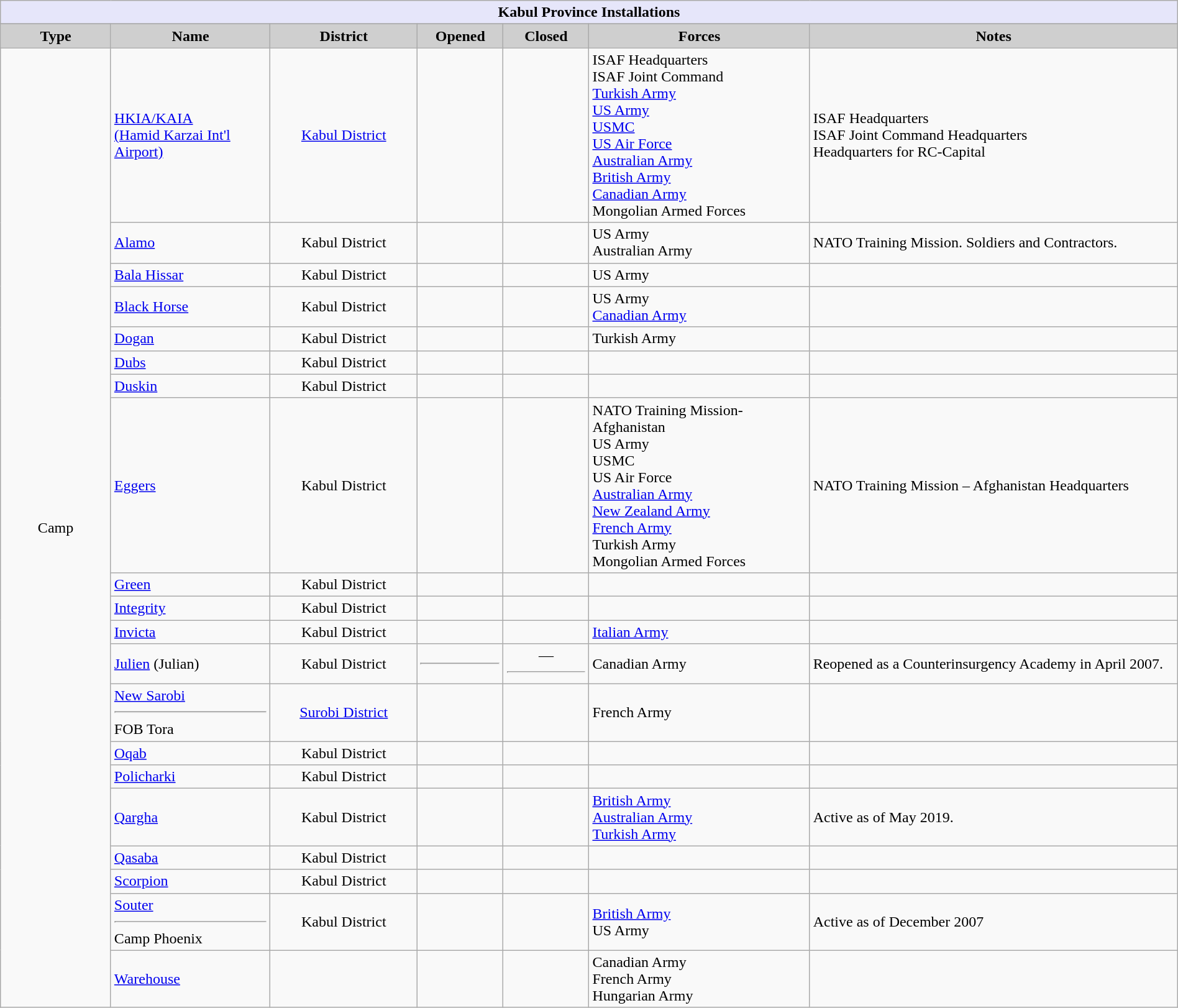<table class="wikitable sortable" width="100%">
<tr>
<th style="align: center; background: lavender" colspan="7"><strong>Kabul Province Installations</strong></th>
</tr>
<tr style="background:#efefef; color:black">
</tr>
<tr>
<th style="background-color:#cfcfcf;" align="center" width="9%" align="center">Type</th>
<th style="background-color:#cfcfcf;" align="center" width="13%">Name</th>
<th style="background-color:#cfcfcf;" align="center" width="12%">District</th>
<th style="background-color:#cfcfcf;" align="center" width="7%">Opened</th>
<th style="background-color:#cfcfcf;" align="center" width="7%">Closed</th>
<th style="background-color:#cfcfcf;" align="center" width="18%" class="unsortable">Forces</th>
<th style="background-color:#cfcfcf;" align="center" width="30%" class="unsortable">Notes</th>
</tr>
<tr>
<td rowspan="20" align="center">Camp</td>
<td><a href='#'>HKIA/KAIA<br>(Hamid Karzai Int'l Airport)</a></td>
<td align="center"><a href='#'>Kabul District</a></td>
<td align="center"></td>
<td align="center"></td>
<td> ISAF Headquarters<br> ISAF Joint Command<br> <a href='#'>Turkish Army</a><br> <a href='#'>US Army</a><br> <a href='#'>USMC</a><br> <a href='#'>US Air Force</a><br> <a href='#'>Australian Army</a><br> <a href='#'>British Army</a><br>  <a href='#'>Canadian Army</a><br> Mongolian Armed Forces</td>
<td>ISAF Headquarters<br>ISAF Joint Command Headquarters<br>Headquarters for RC-Capital</td>
</tr>
<tr>
<td><a href='#'>Alamo</a></td>
<td align="center">Kabul District</td>
<td align="center"></td>
<td align="center"></td>
<td> US Army<br> Australian Army</td>
<td>NATO Training Mission. Soldiers and Contractors.</td>
</tr>
<tr>
<td><a href='#'>Bala Hissar</a></td>
<td align="center">Kabul District</td>
<td align="center"></td>
<td align="center"></td>
<td> US Army</td>
<td></td>
</tr>
<tr>
<td><a href='#'>Black Horse</a></td>
<td align="center">Kabul District</td>
<td align="center"></td>
<td align="center"></td>
<td> US Army<br> <a href='#'>Canadian Army</a></td>
<td></td>
</tr>
<tr>
<td><a href='#'>Dogan</a></td>
<td align="center">Kabul District</td>
<td align="center"></td>
<td align="center"></td>
<td> Turkish Army</td>
<td></td>
</tr>
<tr>
<td><a href='#'>Dubs</a></td>
<td align="center">Kabul District</td>
<td align="center"></td>
<td align="center"></td>
<td></td>
<td></td>
</tr>
<tr>
<td><a href='#'>Duskin</a></td>
<td align="center">Kabul District</td>
<td align="center"></td>
<td align="center"></td>
<td></td>
<td></td>
</tr>
<tr>
<td><a href='#'>Eggers</a></td>
<td align="center">Kabul District</td>
<td align="center"></td>
<td align="center"></td>
<td> NATO Training Mission-Afghanistan<br>  US Army<br> USMC<br> US Air Force<br> <a href='#'>Australian Army</a><br> <a href='#'>New Zealand Army</a><br> <a href='#'>French Army</a><br> Turkish Army <br> Mongolian Armed Forces</td>
<td>NATO Training Mission – Afghanistan Headquarters</td>
</tr>
<tr>
<td><a href='#'>Green</a></td>
<td align="center">Kabul District</td>
<td align="center"></td>
<td align="center"></td>
<td></td>
<td></td>
</tr>
<tr>
<td><a href='#'>Integrity</a></td>
<td align="center">Kabul District</td>
<td align="center"></td>
<td align="center"></td>
<td></td>
<td></td>
</tr>
<tr>
<td><a href='#'>Invicta</a></td>
<td align="center">Kabul District</td>
<td align="center"></td>
<td align="center"></td>
<td> <a href='#'>Italian Army</a></td>
<td></td>
</tr>
<tr>
<td><a href='#'>Julien</a> (Julian)</td>
<td align="center">Kabul District</td>
<td align="center"><hr></td>
<td align="center">— <hr></td>
<td> Canadian Army</td>
<td>Reopened as a Counterinsurgency Academy in April 2007.<br></td>
</tr>
<tr>
<td><a href='#'>New Sarobi</a><hr> FOB Tora</td>
<td align="center"><a href='#'>Surobi District</a></td>
<td align="center"></td>
<td align="center"></td>
<td> French Army</td>
<td></td>
</tr>
<tr>
<td><a href='#'>Oqab</a></td>
<td align="center">Kabul District</td>
<td align="center"></td>
<td align="center"></td>
<td></td>
<td></td>
</tr>
<tr>
<td><a href='#'>Policharki</a></td>
<td align="center">Kabul District</td>
<td align="center"></td>
<td align="center"></td>
<td></td>
<td></td>
</tr>
<tr>
<td><a href='#'>Qargha</a></td>
<td align="center">Kabul District</td>
<td align="center"></td>
<td align="center"></td>
<td> <a href='#'>British Army</a>  <br> <a href='#'>Australian Army</a> <br> <a href='#'>Turkish Army</a></td>
<td>Active as of May 2019.</td>
</tr>
<tr>
<td><a href='#'>Qasaba</a></td>
<td align="center">Kabul District</td>
<td align="center"></td>
<td align="center"></td>
<td></td>
<td></td>
</tr>
<tr>
<td><a href='#'>Scorpion</a></td>
<td align="center">Kabul District</td>
<td align="center"></td>
<td align="center"></td>
<td></td>
<td></td>
</tr>
<tr>
<td><a href='#'>Souter</a><hr>Camp Phoenix</td>
<td align="center">Kabul District</td>
<td align="center"></td>
<td align="center"></td>
<td> <a href='#'>British Army</a><br> US Army</td>
<td> Active as of December 2007</td>
</tr>
<tr>
<td><a href='#'>Warehouse</a></td>
<td align="center"></td>
<td align="center"></td>
<td align="center"></td>
<td> Canadian Army<br> French Army<br> Hungarian Army</td>
<td></td>
</tr>
</table>
